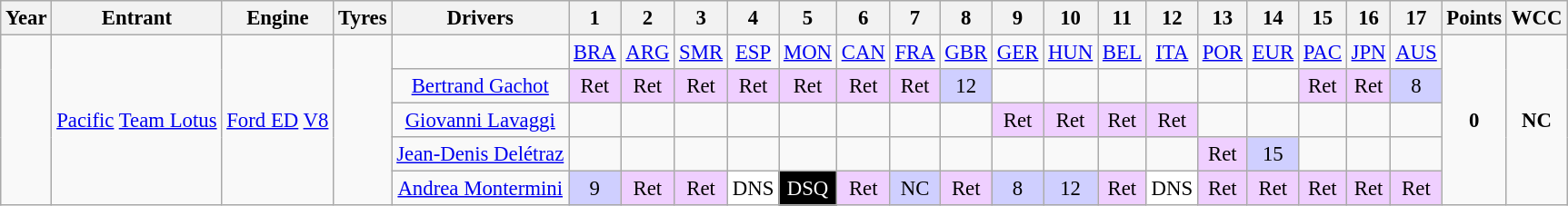<table class="wikitable" style="text-align:center; font-size:95%">
<tr>
<th>Year</th>
<th>Entrant</th>
<th>Engine</th>
<th>Tyres</th>
<th>Drivers</th>
<th>1</th>
<th>2</th>
<th>3</th>
<th>4</th>
<th>5</th>
<th>6</th>
<th>7</th>
<th>8</th>
<th>9</th>
<th>10</th>
<th>11</th>
<th>12</th>
<th>13</th>
<th>14</th>
<th>15</th>
<th>16</th>
<th>17</th>
<th>Points</th>
<th>WCC</th>
</tr>
<tr>
<td rowspan="5"></td>
<td rowspan="5"><a href='#'>Pacific</a> <a href='#'>Team Lotus</a></td>
<td rowspan="5"><a href='#'>Ford ED</a> <a href='#'>V8</a></td>
<td rowspan="5"></td>
<td></td>
<td><a href='#'>BRA</a></td>
<td><a href='#'>ARG</a></td>
<td><a href='#'>SMR</a></td>
<td><a href='#'>ESP</a></td>
<td><a href='#'>MON</a></td>
<td><a href='#'>CAN</a></td>
<td><a href='#'>FRA</a></td>
<td><a href='#'>GBR</a></td>
<td><a href='#'>GER</a></td>
<td><a href='#'>HUN</a></td>
<td><a href='#'>BEL</a></td>
<td><a href='#'>ITA</a></td>
<td><a href='#'>POR</a></td>
<td><a href='#'>EUR</a></td>
<td><a href='#'>PAC</a></td>
<td><a href='#'>JPN</a></td>
<td><a href='#'>AUS</a></td>
<td rowspan="5"><strong>0</strong></td>
<td rowspan="5"><strong>NC</strong></td>
</tr>
<tr>
<td><a href='#'>Bertrand Gachot</a></td>
<td style="background:#EFCFFF;">Ret</td>
<td style="background:#EFCFFF;">Ret</td>
<td style="background:#EFCFFF;">Ret</td>
<td style="background:#EFCFFF;">Ret</td>
<td style="background:#EFCFFF;">Ret</td>
<td style="background:#EFCFFF;">Ret</td>
<td style="background:#EFCFFF;">Ret</td>
<td style="background:#CFCFFF;">12</td>
<td></td>
<td></td>
<td></td>
<td></td>
<td></td>
<td></td>
<td style="background:#EFCFFF;">Ret</td>
<td style="background:#EFCFFF;">Ret</td>
<td style="background:#CFCFFF;">8</td>
</tr>
<tr>
<td><a href='#'>Giovanni Lavaggi</a></td>
<td></td>
<td></td>
<td></td>
<td></td>
<td></td>
<td></td>
<td></td>
<td></td>
<td style="background:#EFCFFF;">Ret</td>
<td style="background:#EFCFFF;">Ret</td>
<td style="background:#EFCFFF;">Ret</td>
<td style="background:#EFCFFF;">Ret</td>
<td></td>
<td></td>
<td></td>
<td></td>
<td></td>
</tr>
<tr>
<td><a href='#'>Jean-Denis Delétraz</a></td>
<td></td>
<td></td>
<td></td>
<td></td>
<td></td>
<td></td>
<td></td>
<td></td>
<td></td>
<td></td>
<td></td>
<td></td>
<td style="background:#EFCFFF;">Ret</td>
<td style="background:#CFCFFF;">15</td>
<td></td>
<td></td>
<td></td>
</tr>
<tr>
<td><a href='#'>Andrea Montermini</a></td>
<td style="background:#CFCFFF;">9</td>
<td style="background:#EFCFFF;">Ret</td>
<td style="background:#EFCFFF;">Ret</td>
<td style="background:#FFFFFF;">DNS</td>
<td style="background:#000000; color:white">DSQ</td>
<td style="background:#EFCFFF;">Ret</td>
<td style="background:#CFCFFF;">NC</td>
<td style="background:#EFCFFF;">Ret</td>
<td style="background:#CFCFFF;">8</td>
<td style="background:#CFCFFF;">12</td>
<td style="background:#EFCFFF;">Ret</td>
<td style="background:#FFFFFF;">DNS</td>
<td style="background:#EFCFFF;">Ret</td>
<td style="background:#EFCFFF;">Ret</td>
<td style="background:#EFCFFF;">Ret</td>
<td style="background:#EFCFFF;">Ret</td>
<td style="background:#EFCFFF;">Ret</td>
</tr>
</table>
